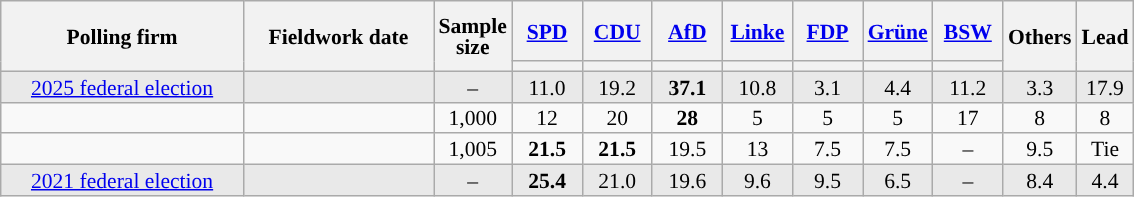<table class="wikitable sortable mw-datatable mw-collapsible" style="text-align:center;font-size:90%;line-height:14px;">
<tr style="height:40px;">
<th style="width:155px;" rowspan="2">Polling firm</th>
<th style="width:120px;" rowspan="2">Fieldwork date</th>
<th style="width: 35px;" rowspan="2">Sample<br>size</th>
<th class="unsortable" style="width:40px;"><a href='#'>SPD</a></th>
<th class="unsortable" style="width:40px;"><a href='#'>CDU</a></th>
<th class="unsortable" style="width:40px;"><a href='#'>AfD</a></th>
<th class="unsortable" style="width:40px;"><a href='#'>Linke</a></th>
<th class="unsortable" style="width:40px;"><a href='#'>FDP</a></th>
<th class="unsortable" style="width:40px;"><a href='#'>Grüne</a></th>
<th class="unsortable" style="width:40px;"><a href='#'>BSW</a></th>
<th class="unsortable" style="width:30px;" rowspan="2">Others</th>
<th style="width:30px;" rowspan="2">Lead</th>
</tr>
<tr>
<th style="background:"></th>
<th style="background:"></th>
<th style="background:"></th>
<th style="background:"></th>
<th style="background:"></th>
<th style="background:"></th>
<th style="background:"></th>
</tr>
<tr style="background:#E9E9E9;">
<td><a href='#'>2025 federal election</a></td>
<td></td>
<td>–</td>
<td>11.0</td>
<td>19.2</td>
<td><strong>37.1</strong></td>
<td>10.8</td>
<td>3.1</td>
<td>4.4</td>
<td>11.2</td>
<td>3.3</td>
<td style="background:">17.9</td>
</tr>
<tr>
<td></td>
<td></td>
<td>1,000</td>
<td>12</td>
<td>20</td>
<td><strong>28</strong></td>
<td>5</td>
<td>5</td>
<td>5</td>
<td>17</td>
<td>8</td>
<td style="background:">8</td>
</tr>
<tr>
<td></td>
<td></td>
<td>1,005</td>
<td><strong>21.5</strong></td>
<td><strong>21.5</strong></td>
<td>19.5</td>
<td>13</td>
<td>7.5</td>
<td>7.5</td>
<td>–</td>
<td>9.5</td>
<td>Tie</td>
</tr>
<tr style="background:#E9E9E9;">
<td><a href='#'>2021 federal election</a></td>
<td></td>
<td>–</td>
<td><strong>25.4</strong></td>
<td>21.0</td>
<td>19.6</td>
<td>9.6</td>
<td>9.5</td>
<td>6.5</td>
<td>–</td>
<td>8.4</td>
<td style="background:">4.4</td>
</tr>
</table>
